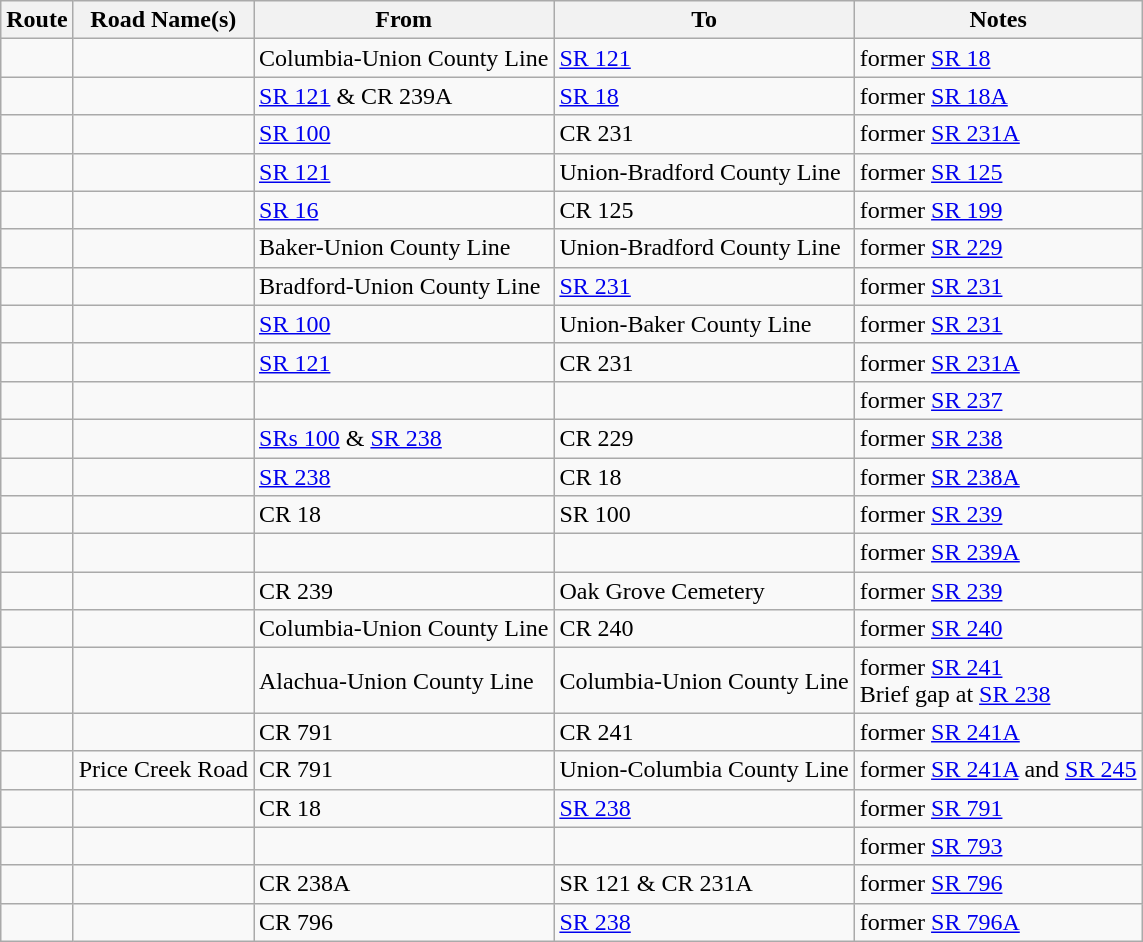<table class="wikitable">
<tr>
<th>Route</th>
<th>Road Name(s)</th>
<th>From</th>
<th>To</th>
<th>Notes</th>
</tr>
<tr>
<td></td>
<td></td>
<td>Columbia-Union County Line</td>
<td><a href='#'>SR 121</a></td>
<td>former <a href='#'>SR 18</a></td>
</tr>
<tr>
<td></td>
<td></td>
<td><a href='#'>SR 121</a> & CR 239A</td>
<td><a href='#'>SR 18</a></td>
<td>former <a href='#'>SR 18A</a></td>
</tr>
<tr>
<td></td>
<td></td>
<td><a href='#'>SR 100</a></td>
<td>CR 231</td>
<td>former <a href='#'>SR 231A</a></td>
</tr>
<tr>
<td></td>
<td></td>
<td><a href='#'>SR 121</a></td>
<td>Union-Bradford County Line</td>
<td>former <a href='#'>SR 125</a></td>
</tr>
<tr>
<td></td>
<td></td>
<td><a href='#'>SR 16</a></td>
<td>CR 125</td>
<td>former <a href='#'>SR 199</a></td>
</tr>
<tr>
<td></td>
<td></td>
<td>Baker-Union County Line</td>
<td>Union-Bradford County Line</td>
<td>former <a href='#'>SR 229</a></td>
</tr>
<tr>
<td></td>
<td></td>
<td>Bradford-Union County Line</td>
<td><a href='#'>SR 231</a></td>
<td>former <a href='#'>SR 231</a></td>
</tr>
<tr>
<td></td>
<td></td>
<td><a href='#'>SR 100</a></td>
<td>Union-Baker County Line</td>
<td>former <a href='#'>SR 231</a></td>
</tr>
<tr>
<td></td>
<td></td>
<td><a href='#'>SR 121</a></td>
<td>CR 231</td>
<td>former <a href='#'>SR 231A</a></td>
</tr>
<tr>
<td></td>
<td></td>
<td></td>
<td></td>
<td>former <a href='#'>SR 237</a></td>
</tr>
<tr>
<td></td>
<td></td>
<td><a href='#'>SRs 100</a> & <a href='#'>SR 238</a></td>
<td>CR 229</td>
<td>former <a href='#'>SR 238</a></td>
</tr>
<tr>
<td></td>
<td></td>
<td><a href='#'>SR 238</a></td>
<td>CR 18</td>
<td>former <a href='#'>SR 238A</a></td>
</tr>
<tr>
<td></td>
<td></td>
<td>CR 18</td>
<td>SR 100</td>
<td>former <a href='#'>SR 239</a></td>
</tr>
<tr>
<td></td>
<td></td>
<td></td>
<td></td>
<td>former <a href='#'>SR 239A</a></td>
</tr>
<tr>
<td></td>
<td></td>
<td>CR 239</td>
<td>Oak Grove Cemetery</td>
<td>former <a href='#'>SR 239</a></td>
</tr>
<tr>
<td></td>
<td></td>
<td>Columbia-Union County Line</td>
<td>CR 240</td>
<td>former <a href='#'>SR 240</a></td>
</tr>
<tr>
<td></td>
<td></td>
<td>Alachua-Union County Line</td>
<td>Columbia-Union County Line</td>
<td>former <a href='#'>SR 241</a><br>Brief gap at <a href='#'>SR 238</a></td>
</tr>
<tr>
<td></td>
<td></td>
<td>CR 791</td>
<td>CR 241</td>
<td>former <a href='#'>SR 241A</a></td>
</tr>
<tr>
<td></td>
<td>Price Creek Road</td>
<td>CR 791</td>
<td>Union-Columbia County Line</td>
<td>former <a href='#'>SR 241A</a> and <a href='#'>SR 245</a></td>
</tr>
<tr>
<td></td>
<td></td>
<td>CR 18</td>
<td><a href='#'>SR 238</a></td>
<td>former <a href='#'>SR 791</a></td>
</tr>
<tr>
<td></td>
<td></td>
<td></td>
<td></td>
<td>former <a href='#'>SR 793</a></td>
</tr>
<tr>
<td></td>
<td></td>
<td>CR 238A</td>
<td>SR 121 & CR 231A</td>
<td>former <a href='#'>SR 796</a></td>
</tr>
<tr>
<td></td>
<td></td>
<td>CR 796</td>
<td><a href='#'>SR 238</a></td>
<td>former <a href='#'>SR 796A</a></td>
</tr>
</table>
